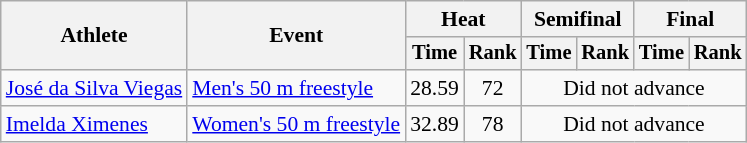<table class=wikitable style="font-size:90%">
<tr>
<th rowspan="2">Athlete</th>
<th rowspan="2">Event</th>
<th colspan="2">Heat</th>
<th colspan="2">Semifinal</th>
<th colspan="2">Final</th>
</tr>
<tr style="font-size:95%">
<th>Time</th>
<th>Rank</th>
<th>Time</th>
<th>Rank</th>
<th>Time</th>
<th>Rank</th>
</tr>
<tr align=center>
<td align=left><a href='#'>José da Silva Viegas</a></td>
<td align=left><a href='#'>Men's 50 m freestyle</a></td>
<td>28.59</td>
<td>72</td>
<td colspan="4">Did not advance</td>
</tr>
<tr align=center>
<td align=left><a href='#'>Imelda Ximenes</a></td>
<td align=left><a href='#'>Women's 50 m freestyle</a></td>
<td>32.89</td>
<td>78</td>
<td colspan="4">Did not advance</td>
</tr>
</table>
